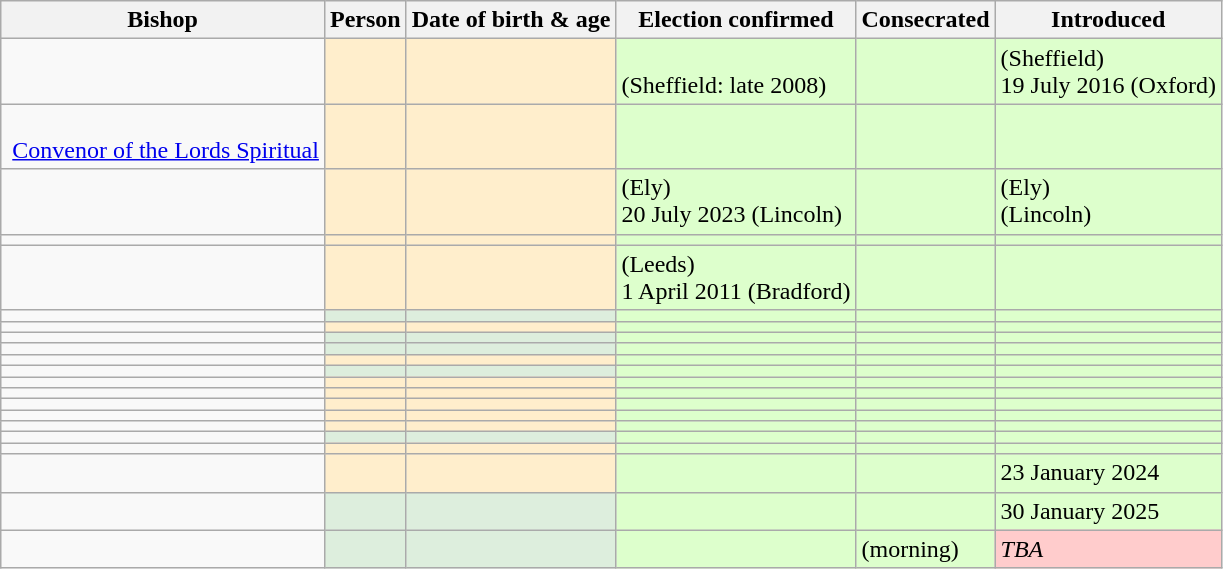<table class="wikitable sortable">
<tr>
<th>Bishop</th>
<th>Person</th>
<th>Date of birth & age</th>
<th>Election confirmed</th>
<th>Consecrated</th>
<th>Introduced</th>
</tr>
<tr>
<td></td>
<td style="background: #FFEECC;"></td>
<td style="background: #FFEECC;"></td>
<td style="background: #DDFFCC;"><br>(Sheffield: late 2008)</td>
<td style="background: #DDFFCC;"></td>
<td style="background: #DDFFCC;"> (Sheffield)<br>19 July 2016 (Oxford)</td>
</tr>
<tr>
<td><br> <a href='#'>Convenor of the Lords Spiritual</a></td>
<td style="background: #FFEECC;"></td>
<td style="background: #FFEECC;"></td>
<td style="background: #DDFFCC;"></td>
<td style="background: #DDFFCC;"></td>
<td style="background: #DDFFCC;"></td>
</tr>
<tr>
<td></td>
<td style="background: #FFEECC;"></td>
<td style="background: #FFEECC;"></td>
<td style="background: #DDFFCC;"> (Ely)<br>20 July 2023 (Lincoln)</td>
<td style="background: #DDFFCC;"></td>
<td style="background: #DDFFCC;"> (Ely)<br> (Lincoln)</td>
</tr>
<tr>
<td></td>
<td style="background: #FFEECC;"></td>
<td style="background: #FFEECC;"></td>
<td style="background: #DDFFCC;"></td>
<td style="background: #DDFFCC;"></td>
<td style="background: #DDFFCC;"></td>
</tr>
<tr>
<td></td>
<td style="background: #FFEECC;"></td>
<td style="background: #FFEECC;"></td>
<td style="background: #DDFFCC;"> (Leeds)<br>1 April 2011 (Bradford)</td>
<td style="background: #DDFFCC;"></td>
<td style="background: #DDFFCC;"></td>
</tr>
<tr>
<td></td>
<td style="background: #DDEEDD;"></td>
<td style="background: #DDEEDD;"></td>
<td style="background: #DDFFCC;"></td>
<td style="background: #DDFFCC;"></td>
<td style="background: #DDFFCC;"></td>
</tr>
<tr>
<td></td>
<td style="background: #FFEECC;"></td>
<td style="background: #FFEECC;"></td>
<td style="background: #DDFFCC;"></td>
<td style="background: #DDFFCC;"></td>
<td style="background: #DDFFCC;"></td>
</tr>
<tr>
<td></td>
<td style="background: #DDEEDD;"></td>
<td style="background: #DDEEDD;"></td>
<td style="background: #DDFFCC;"></td>
<td style="background: #DDFFCC;"></td>
<td style="background: #DDFFCC;"></td>
</tr>
<tr>
<td></td>
<td style="background: #DDEEDD;"></td>
<td style="background: #DDEEDD;"></td>
<td style="background: #DDFFCC;"></td>
<td style="background: #DDFFCC;"></td>
<td style="background: #DDFFCC;"></td>
</tr>
<tr>
<td></td>
<td style="background: #FFEECC;"></td>
<td style="background: #FFEECC;"></td>
<td style="background: #DDFFCC;"></td>
<td style="background: #DDFFCC;"></td>
<td style="background: #DDFFCC;"></td>
</tr>
<tr>
<td></td>
<td style="background: #DDEEDD;"></td>
<td style="background: #DDEEDD;"></td>
<td style="background: #DDFFCC;"></td>
<td style="background: #DDFFCC;"></td>
<td style="background: #DDFFCC;"></td>
</tr>
<tr>
<td></td>
<td style="background: #FFEECC;"></td>
<td style="background: #FFEECC;"></td>
<td style="background: #DDFFCC;"></td>
<td style="background: #DDFFCC;"></td>
<td style="background: #DDFFCC;"></td>
</tr>
<tr>
<td></td>
<td style="background: #FFEECC;"></td>
<td style="background: #FFEECC;"></td>
<td style="background: #DDFFCC;"></td>
<td style="background: #DDFFCC;"></td>
<td style="background: #DDFFCC;"></td>
</tr>
<tr>
<td></td>
<td style="background: #FFEECC;"></td>
<td style="background: #FFEECC;"></td>
<td style="background: #DDFFCC;"></td>
<td style="background: #DDFFCC;"></td>
<td style="background: #DDFFCC;"></td>
</tr>
<tr>
<td></td>
<td style="background: #FFEECC;"></td>
<td style="background: #FFEECC;"></td>
<td style="background: #DDFFCC;"></td>
<td style="background: #DDFFCC;"></td>
<td style="background: #DDFFCC;"></td>
</tr>
<tr>
<td></td>
<td style="background: #FFEECC;"></td>
<td style="background: #FFEECC;"></td>
<td style="background: #DDFFCC;"></td>
<td style="background: #DDFFCC;"></td>
<td style="background: #DDFFCC;"></td>
</tr>
<tr>
<td></td>
<td style="background: #DDEEDD;"></td>
<td style="background: #DDEEDD;"></td>
<td style="background: #DDFFCC;"></td>
<td style="background: #DDFFCC;"></td>
<td style="background: #DDFFCC;"></td>
</tr>
<tr>
<td></td>
<td style="background: #FFEECC;"></td>
<td style="background: #FFEECC;"></td>
<td style="background: #DDFFCC;"></td>
<td style="background: #DDFFCC;"></td>
<td style="background: #DDFFCC;"></td>
</tr>
<tr>
<td></td>
<td style="background: #FFEECC;"></td>
<td style="background: #FFEECC;"></td>
<td style="background: #DDFFCC;"></td>
<td style="background: #DDFFCC;"></td>
<td style="background: #DDFFCC;">23 January 2024</td>
</tr>
<tr>
<td></td>
<td style="background: #DDEEDD;"></td>
<td style="background: #DDEEDD;"></td>
<td style="background: #DDFFCC;"></td>
<td style="background: #DDFFCC;"></td>
<td style="background: #DDFFCC;">30 January 2025</td>
</tr>
<tr>
<td></td>
<td style="background: #DDEEDD;"></td>
<td style="background: #DDEEDD;"></td>
<td style="background: #DDFFCC;"></td>
<td style="background: #DDFFCC;"> (morning)</td>
<td style="background: #FFCCCC;"><span></span><em>TBA</em></td>
</tr>
</table>
